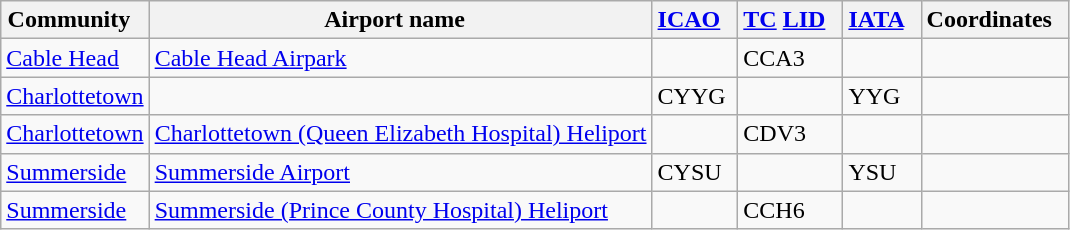<table class="wikitable sortable" style="width:auto;">
<tr>
<th width="*">Community  </th>
<th width="*">Airport name  </th>
<th width="*"><a href='#'>ICAO</a>  </th>
<th width="*"><a href='#'>TC</a> <a href='#'>LID</a>  </th>
<th width="*"><a href='#'>IATA</a>  </th>
<th width="*" class=unsortable>Coordinates  </th>
</tr>
<tr>
<td><a href='#'>Cable Head</a></td>
<td><a href='#'>Cable Head Airpark</a></td>
<td></td>
<td>CCA3</td>
<td></td>
<td></td>
</tr>
<tr>
<td><a href='#'>Charlottetown</a></td>
<td></td>
<td>CYYG</td>
<td></td>
<td>YYG</td>
<td></td>
</tr>
<tr>
<td><a href='#'>Charlottetown</a></td>
<td><a href='#'>Charlottetown (Queen Elizabeth Hospital) Heliport</a></td>
<td></td>
<td>CDV3</td>
<td></td>
<td></td>
</tr>
<tr>
<td><a href='#'>Summerside</a></td>
<td><a href='#'>Summerside Airport</a></td>
<td>CYSU</td>
<td></td>
<td>YSU</td>
<td></td>
</tr>
<tr>
<td><a href='#'>Summerside</a></td>
<td><a href='#'>Summerside (Prince County Hospital) Heliport</a></td>
<td></td>
<td>CCH6</td>
<td></td>
<td></td>
</tr>
</table>
